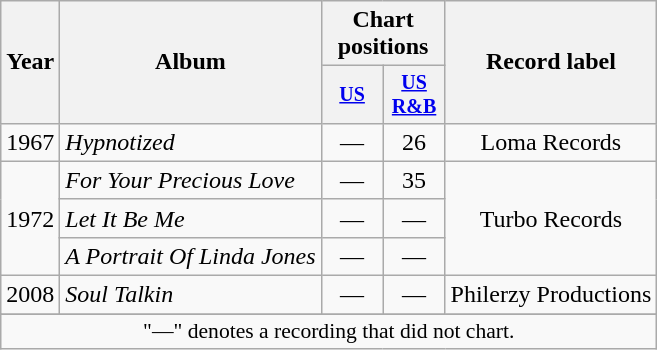<table class="wikitable" style="text-align:center;">
<tr>
<th rowspan="2">Year</th>
<th rowspan="2">Album</th>
<th colspan="2">Chart positions</th>
<th rowspan="2">Record label</th>
</tr>
<tr style="font-size:smaller;">
<th width="35"><a href='#'>US</a><br></th>
<th width="35"><a href='#'>US R&B</a><br></th>
</tr>
<tr>
<td rowspan="1">1967</td>
<td style="text-align:left;"><em>Hypnotized</em></td>
<td>—</td>
<td>26</td>
<td rowspan="1">Loma Records</td>
</tr>
<tr>
<td rowspan="3">1972</td>
<td style="text-align:left;"><em>For Your Precious Love</em></td>
<td>—</td>
<td>35</td>
<td rowspan="3">Turbo Records</td>
</tr>
<tr>
<td style="text-align:left;"><em>Let It Be Me</em></td>
<td>—</td>
<td>—</td>
</tr>
<tr>
<td style="text-align:left;"><em>A Portrait Of Linda Jones</em></td>
<td>—</td>
<td>—</td>
</tr>
<tr>
<td>2008</td>
<td style="text-align:left;"><em>Soul Talkin</em></td>
<td>—</td>
<td>—</td>
<td>Philerzy Productions</td>
</tr>
<tr>
</tr>
<tr>
<td colspan="5" style="font-size:90%">"—" denotes a recording that did not chart.</td>
</tr>
</table>
